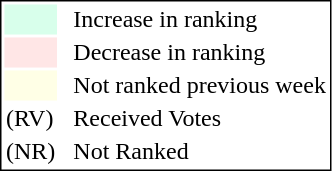<table style="border:1px solid black;">
<tr>
<td style="background:#D8FFEB; width:20px;"></td>
<td> </td>
<td>Increase in ranking</td>
</tr>
<tr>
<td style="background:#FFE6E6; width:20px;"></td>
<td> </td>
<td>Decrease in ranking</td>
</tr>
<tr>
<td style="background:#FFFFE6; width:20px;"></td>
<td> </td>
<td>Not ranked previous week</td>
</tr>
<tr>
<td>(RV)</td>
<td> </td>
<td>Received Votes</td>
</tr>
<tr>
<td>(NR)</td>
<td> </td>
<td>Not Ranked</td>
</tr>
</table>
